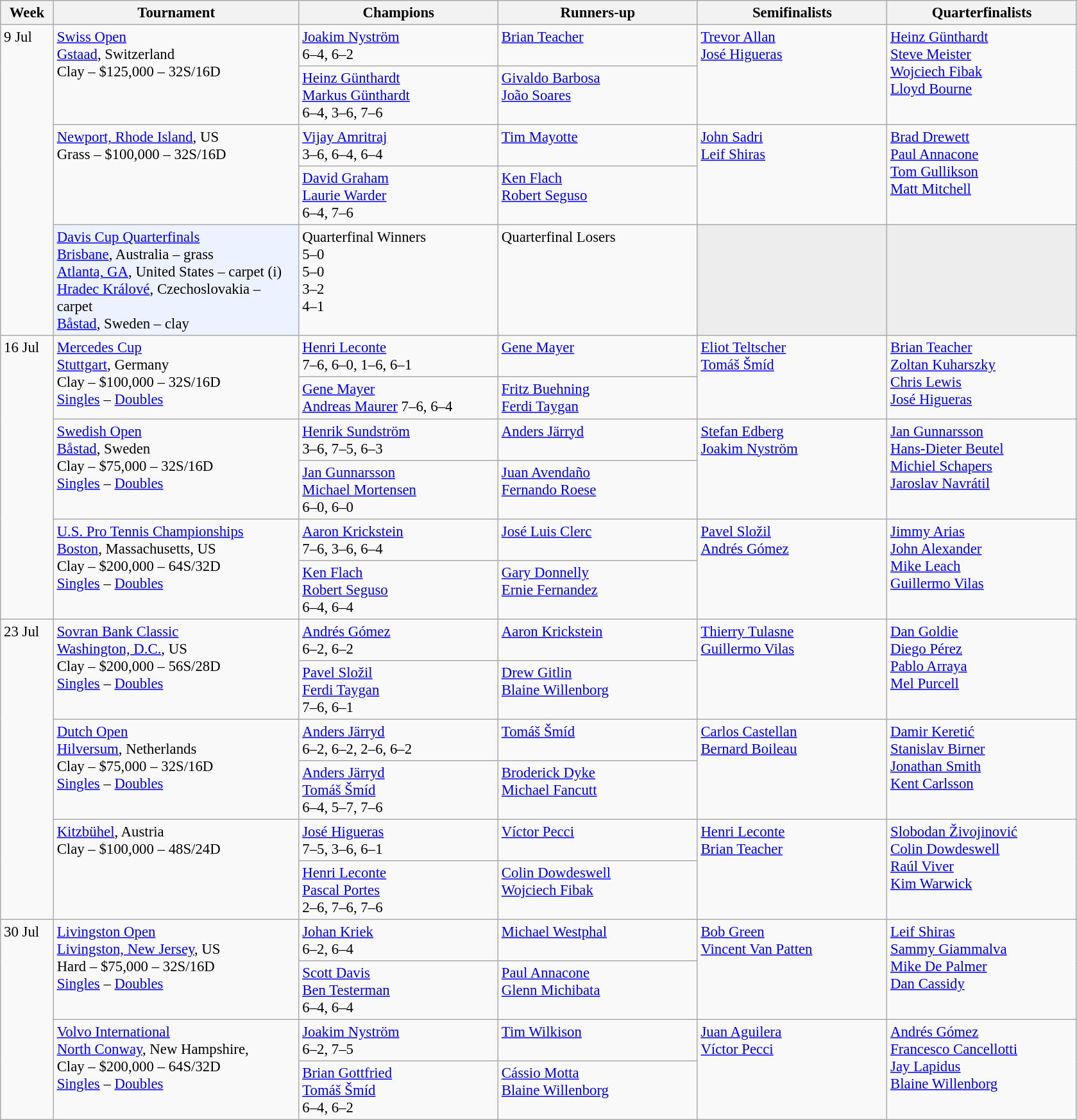<table class=wikitable style=font-size:95%>
<tr>
<th style="width:48px;">Week</th>
<th style="width:248px;">Tournament</th>
<th style="width:200px;">Champions</th>
<th style="width:200px;">Runners-up</th>
<th style="width:190px;">Semifinalists</th>
<th style="width:190px;">Quarterfinalists</th>
</tr>
<tr valign=top>
<td rowspan=5>9 Jul</td>
<td rowspan=2><a href='#'>Swiss Open</a> <br> <a href='#'>Gstaad</a>, Switzerland <br> Clay – $125,000 – 32S/16D</td>
<td> <a href='#'>Joakim Nyström</a> <br> 6–4, 6–2</td>
<td> <a href='#'>Brian Teacher</a></td>
<td rowspan=2> <a href='#'>Trevor Allan</a> <br>  <a href='#'>José Higueras</a></td>
<td rowspan=2> <a href='#'>Heinz Günthardt</a> <br>  <a href='#'>Steve Meister</a> <br>  <a href='#'>Wojciech Fibak</a> <br>  <a href='#'>Lloyd Bourne</a></td>
</tr>
<tr valign=top>
<td> <a href='#'>Heinz Günthardt</a> <br>  <a href='#'>Markus Günthardt</a> <br> 6–4, 3–6, 7–6</td>
<td> <a href='#'>Givaldo Barbosa</a> <br>  <a href='#'>João Soares</a></td>
</tr>
<tr valign=top>
<td rowspan=2><a href='#'>Newport, Rhode Island</a>, US <br> Grass – $100,000 – 32S/16D</td>
<td> <a href='#'>Vijay Amritraj</a> <br> 3–6, 6–4, 6–4</td>
<td> <a href='#'>Tim Mayotte</a></td>
<td rowspan=2> <a href='#'>John Sadri</a> <br>  <a href='#'>Leif Shiras</a></td>
<td rowspan=2> <a href='#'>Brad Drewett</a> <br>  <a href='#'>Paul Annacone</a> <br>  <a href='#'>Tom Gullikson</a> <br>  <a href='#'>Matt Mitchell</a></td>
</tr>
<tr valign=top>
<td> <a href='#'>David Graham</a> <br>  <a href='#'>Laurie Warder</a> <br> 6–4, 7–6</td>
<td> <a href='#'>Ken Flach</a> <br>  <a href='#'>Robert Seguso</a></td>
</tr>
<tr valign=top>
<td style="background:#ECF2FF;"><a href='#'>Davis Cup Quarterfinals</a><br> <a href='#'>Brisbane</a>, Australia – grass<br> <a href='#'>Atlanta, GA</a>, United States – carpet (i)<br> <a href='#'>Hradec Králové</a>, Czechoslovakia – carpet<br> <a href='#'>Båstad</a>, Sweden – clay</td>
<td>Quarterfinal Winners<br> 5–0<br> 5–0<br> 3–2<br> 4–1</td>
<td>Quarterfinal Losers<br><br><br><br></td>
<td style="background:#ededed;"></td>
<td style="background:#ededed;"></td>
</tr>
<tr valign=top>
<td rowspan=6>16 Jul</td>
<td rowspan=2><a href='#'>Mercedes Cup</a> <br> <a href='#'>Stuttgart</a>, Germany <br> Clay – $100,000 – 32S/16D <br> <a href='#'>Singles</a> – <a href='#'>Doubles</a></td>
<td> <a href='#'>Henri Leconte</a> <br> 7–6, 6–0, 1–6, 6–1</td>
<td> <a href='#'>Gene Mayer</a></td>
<td rowspan=2> <a href='#'>Eliot Teltscher</a> <br>  <a href='#'>Tomáš Šmíd</a></td>
<td rowspan=2> <a href='#'>Brian Teacher</a> <br>  <a href='#'>Zoltan Kuharszky</a> <br>  <a href='#'>Chris Lewis</a> <br>  <a href='#'>José Higueras</a></td>
</tr>
<tr valign=top>
<td> <a href='#'>Gene Mayer</a> <br>  <a href='#'>Andreas Maurer</a> 7–6, 6–4</td>
<td> <a href='#'>Fritz Buehning</a> <br>  <a href='#'>Ferdi Taygan</a></td>
</tr>
<tr valign=top>
<td rowspan=2><a href='#'>Swedish Open</a> <br> <a href='#'>Båstad</a>, Sweden <br> Clay – $75,000 – 32S/16D <br> <a href='#'>Singles</a> – <a href='#'>Doubles</a></td>
<td> <a href='#'>Henrik Sundström</a> <br> 3–6, 7–5, 6–3</td>
<td> <a href='#'>Anders Järryd</a></td>
<td rowspan=2> <a href='#'>Stefan Edberg</a> <br>  <a href='#'>Joakim Nyström</a></td>
<td rowspan=2> <a href='#'>Jan Gunnarsson</a> <br>  <a href='#'>Hans-Dieter Beutel</a> <br>  <a href='#'>Michiel Schapers</a> <br>  <a href='#'>Jaroslav Navrátil</a></td>
</tr>
<tr valign=top>
<td> <a href='#'>Jan Gunnarsson</a> <br>  <a href='#'>Michael Mortensen</a> <br> 6–0, 6–0</td>
<td> <a href='#'>Juan Avendaño</a> <br>  <a href='#'>Fernando Roese</a></td>
</tr>
<tr valign=top>
<td rowspan=2><a href='#'>U.S. Pro Tennis Championships</a> <br> <a href='#'>Boston</a>, Massachusetts, US <br> Clay – $200,000 – 64S/32D <br> <a href='#'>Singles</a> – <a href='#'>Doubles</a></td>
<td> <a href='#'>Aaron Krickstein</a> <br> 7–6, 3–6, 6–4</td>
<td> <a href='#'>José Luis Clerc</a></td>
<td rowspan=2> <a href='#'>Pavel Složil</a> <br>  <a href='#'>Andrés Gómez</a></td>
<td rowspan=2> <a href='#'>Jimmy Arias</a> <br>  <a href='#'>John Alexander</a> <br>  <a href='#'>Mike Leach</a> <br>  <a href='#'>Guillermo Vilas</a></td>
</tr>
<tr valign=top>
<td> <a href='#'>Ken Flach</a> <br>  <a href='#'>Robert Seguso</a> <br> 6–4, 6–4</td>
<td> <a href='#'>Gary Donnelly</a> <br>  <a href='#'>Ernie Fernandez</a></td>
</tr>
<tr valign=top>
<td rowspan=6>23 Jul</td>
<td rowspan=2><a href='#'>Sovran Bank Classic</a> <br> <a href='#'>Washington, D.C.</a>, US <br> Clay – $200,000 – 56S/28D <br> <a href='#'>Singles</a> – <a href='#'>Doubles</a></td>
<td> <a href='#'>Andrés Gómez</a> <br> 6–2, 6–2</td>
<td> <a href='#'>Aaron Krickstein</a></td>
<td rowspan=2> <a href='#'>Thierry Tulasne</a> <br>  <a href='#'>Guillermo Vilas</a></td>
<td rowspan=2> <a href='#'>Dan Goldie</a> <br>  <a href='#'>Diego Pérez</a> <br>  <a href='#'>Pablo Arraya</a> <br>  <a href='#'>Mel Purcell</a></td>
</tr>
<tr valign=top>
<td> <a href='#'>Pavel Složil</a> <br>  <a href='#'>Ferdi Taygan</a> <br> 7–6, 6–1</td>
<td> <a href='#'>Drew Gitlin</a> <br>  <a href='#'>Blaine Willenborg</a></td>
</tr>
<tr valign=top>
<td rowspan=2><a href='#'>Dutch Open</a> <br> <a href='#'>Hilversum</a>, Netherlands <br> Clay – $75,000 – 32S/16D <br> <a href='#'>Singles</a> – <a href='#'>Doubles</a></td>
<td> <a href='#'>Anders Järryd</a> <br> 6–2, 6–2, 2–6, 6–2</td>
<td> <a href='#'>Tomáš Šmíd</a></td>
<td rowspan=2> <a href='#'>Carlos Castellan</a> <br>  <a href='#'>Bernard Boileau</a></td>
<td rowspan=2> <a href='#'>Damir Keretić</a> <br>  <a href='#'>Stanislav Birner</a> <br>  <a href='#'>Jonathan Smith</a> <br>  <a href='#'>Kent Carlsson</a></td>
</tr>
<tr valign=top>
<td> <a href='#'>Anders Järryd</a> <br>  <a href='#'>Tomáš Šmíd</a> <br> 6–4, 5–7, 7–6</td>
<td> <a href='#'>Broderick Dyke</a> <br>  <a href='#'>Michael Fancutt</a></td>
</tr>
<tr valign=top>
<td rowspan=2><a href='#'>Kitzbühel</a>, Austria <br> Clay – $100,000 – 48S/24D</td>
<td> <a href='#'>José Higueras</a> <br> 7–5, 3–6, 6–1</td>
<td> <a href='#'>Víctor Pecci</a></td>
<td rowspan=2> <a href='#'>Henri Leconte</a> <br>  <a href='#'>Brian Teacher</a></td>
<td rowspan=2> <a href='#'>Slobodan Živojinović</a> <br>  <a href='#'>Colin Dowdeswell</a> <br>  <a href='#'>Raúl Viver</a> <br>  <a href='#'>Kim Warwick</a></td>
</tr>
<tr valign=top>
<td> <a href='#'>Henri Leconte</a> <br>  <a href='#'>Pascal Portes</a> <br> 2–6, 7–6, 7–6</td>
<td> <a href='#'>Colin Dowdeswell</a> <br>  <a href='#'>Wojciech Fibak</a></td>
</tr>
<tr valign=top>
<td rowspan=4>30 Jul</td>
<td rowspan=2><a href='#'>Livingston Open</a> <br> <a href='#'>Livingston, New Jersey</a>, US <br> Hard – $75,000 – 32S/16D <br> <a href='#'>Singles</a> – <a href='#'>Doubles</a></td>
<td> <a href='#'>Johan Kriek</a> <br> 6–2, 6–4</td>
<td> <a href='#'>Michael Westphal</a></td>
<td rowspan=2> <a href='#'>Bob Green</a> <br>  <a href='#'>Vincent Van Patten</a></td>
<td rowspan=2> <a href='#'>Leif Shiras</a> <br>  <a href='#'>Sammy Giammalva</a> <br>  <a href='#'>Mike De Palmer</a> <br>  <a href='#'>Dan Cassidy</a></td>
</tr>
<tr valign=top>
<td> <a href='#'>Scott Davis</a> <br>  <a href='#'>Ben Testerman</a> <br> 6–4, 6–4</td>
<td> <a href='#'>Paul Annacone</a> <br>  <a href='#'>Glenn Michibata</a></td>
</tr>
<tr valign=top>
<td rowspan=2><a href='#'>Volvo International</a> <br> <a href='#'>North Conway</a>, New Hampshire, <br> Clay – $200,000 – 64S/32D <br> <a href='#'>Singles</a> – <a href='#'>Doubles</a></td>
<td> <a href='#'>Joakim Nyström</a> <br> 6–2, 7–5</td>
<td> <a href='#'>Tim Wilkison</a></td>
<td rowspan=2> <a href='#'>Juan Aguilera</a> <br>  <a href='#'>Víctor Pecci</a></td>
<td rowspan=2> <a href='#'>Andrés Gómez</a> <br>  <a href='#'>Francesco Cancellotti</a> <br>  <a href='#'>Jay Lapidus</a> <br>  <a href='#'>Blaine Willenborg</a></td>
</tr>
<tr valign=top>
<td> <a href='#'>Brian Gottfried</a> <br>  <a href='#'>Tomáš Šmíd</a> <br> 6–4, 6–2</td>
<td> <a href='#'>Cássio Motta</a> <br>  <a href='#'>Blaine Willenborg</a></td>
</tr>
</table>
